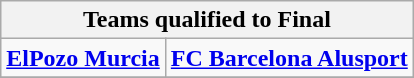<table class="wikitable" style="text-align: center; margin: 0 auto;">
<tr>
<th colspan=2>Teams qualified to Final</th>
</tr>
<tr>
<td><strong><a href='#'>ElPozo Murcia</a></strong></td>
<td><strong><a href='#'>FC Barcelona Alusport</a></strong></td>
</tr>
<tr>
</tr>
</table>
